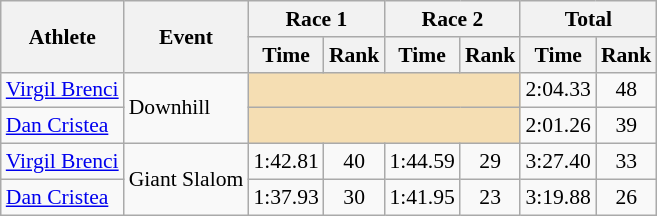<table class="wikitable" style="font-size:90%">
<tr>
<th rowspan="2">Athlete</th>
<th rowspan="2">Event</th>
<th colspan="2">Race 1</th>
<th colspan="2">Race 2</th>
<th colspan="2">Total</th>
</tr>
<tr>
<th>Time</th>
<th>Rank</th>
<th>Time</th>
<th>Rank</th>
<th>Time</th>
<th>Rank</th>
</tr>
<tr>
<td><a href='#'>Virgil Brenci</a></td>
<td rowspan="2">Downhill</td>
<td colspan="4" bgcolor="wheat"></td>
<td align="center">2:04.33</td>
<td align="center">48</td>
</tr>
<tr>
<td><a href='#'>Dan Cristea</a></td>
<td colspan="4" bgcolor="wheat"></td>
<td align="center">2:01.26</td>
<td align="center">39</td>
</tr>
<tr>
<td><a href='#'>Virgil Brenci</a></td>
<td rowspan="2">Giant Slalom</td>
<td align="center">1:42.81</td>
<td align="center">40</td>
<td align="center">1:44.59</td>
<td align="center">29</td>
<td align="center">3:27.40</td>
<td align="center">33</td>
</tr>
<tr>
<td><a href='#'>Dan Cristea</a></td>
<td align="center">1:37.93</td>
<td align="center">30</td>
<td align="center">1:41.95</td>
<td align="center">23</td>
<td align="center">3:19.88</td>
<td align="center">26</td>
</tr>
</table>
